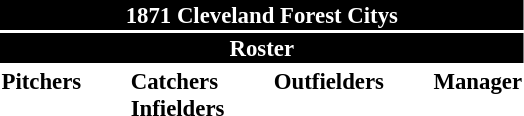<table class="toccolours" style="font-size: 95%;">
<tr>
<th colspan="10" style="background-color: black; color: white; text-align: center;">1871 Cleveland Forest Citys</th>
</tr>
<tr>
<td colspan="10" style="background-color:black; color: white; text-align: center;"><strong>Roster</strong></td>
</tr>
<tr>
<td valign="top"><strong>Pitchers</strong><br></td>
<td width="25px"></td>
<td valign="top"><strong>Catchers</strong><br>
<strong>Infielders</strong>





</td>
<td width="25px"></td>
<td valign="top"><strong>Outfielders</strong><br>



</td>
<td width="25px"></td>
<td valign="top"><strong>Manager</strong><br></td>
</tr>
</table>
